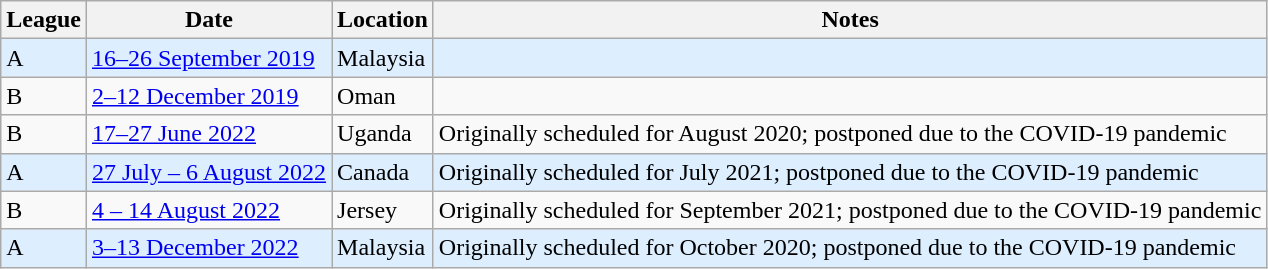<table class="wikitable sortable">
<tr>
<th>League</th>
<th>Date</th>
<th>Location</th>
<th>Notes</th>
</tr>
<tr style="background:#ddeeff">
<td>A</td>
<td><a href='#'>16–26 September 2019</a></td>
<td>Malaysia</td>
<td></td>
</tr>
<tr>
<td>B</td>
<td><a href='#'>2–12 December 2019</a></td>
<td>Oman</td>
<td></td>
</tr>
<tr>
<td>B</td>
<td><a href='#'>17–27 June 2022</a></td>
<td>Uganda</td>
<td>Originally scheduled for August 2020; postponed due to the COVID-19 pandemic</td>
</tr>
<tr style="background:#ddeeff">
<td>A</td>
<td><a href='#'>27 July – 6 August 2022</a></td>
<td>Canada</td>
<td>Originally scheduled for July 2021; postponed due to the COVID-19 pandemic</td>
</tr>
<tr>
<td>B</td>
<td><a href='#'>4 – 14 August 2022</a></td>
<td>Jersey</td>
<td>Originally scheduled for September 2021; postponed due to the COVID-19 pandemic</td>
</tr>
<tr style="background:#ddeeff">
<td>A</td>
<td><a href='#'>3–13 December 2022</a></td>
<td>Malaysia</td>
<td>Originally scheduled for October 2020; postponed due to the COVID-19 pandemic</td>
</tr>
</table>
